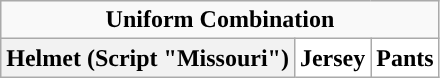<table class="wikitable">
<tr>
<td align="center" Colspan="3"><strong>Uniform Combination</strong></td>
</tr>
<tr align="center">
<th>Helmet (Script "Missouri")</th>
<th style="background:white; color:black">Jersey</th>
<th style="background:white; color:black">Pants</th>
</tr>
</table>
